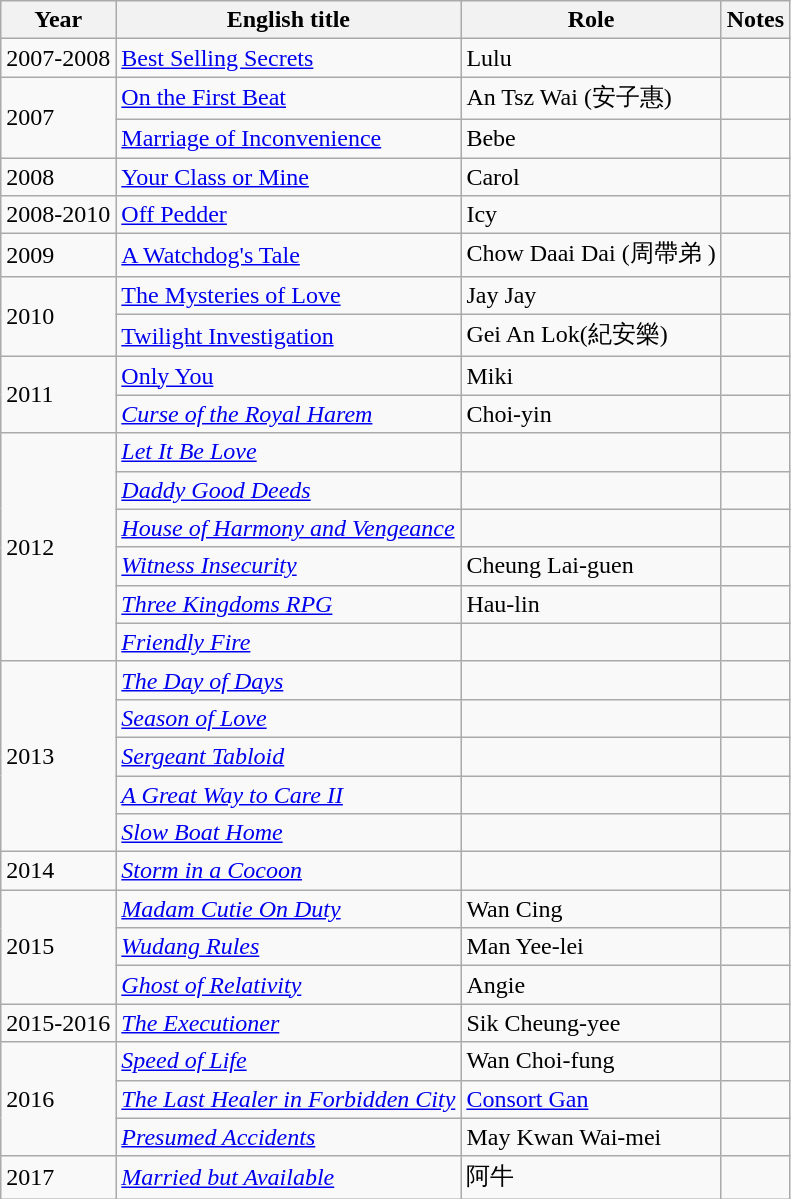<table class="wikitable">
<tr>
<th>Year</th>
<th>English title</th>
<th>Role</th>
<th>Notes</th>
</tr>
<tr>
<td>2007-2008</td>
<td><a href='#'>Best Selling Secrets</a></td>
<td>Lulu</td>
<td></td>
</tr>
<tr>
<td rowspan="2">2007</td>
<td><a href='#'>On the First Beat</a></td>
<td>An Tsz Wai (安子惠)</td>
<td></td>
</tr>
<tr>
<td><a href='#'>Marriage of Inconvenience</a></td>
<td>Bebe</td>
<td></td>
</tr>
<tr>
<td>2008</td>
<td><a href='#'>Your Class or Mine</a></td>
<td>Carol</td>
<td></td>
</tr>
<tr>
<td>2008-2010</td>
<td><a href='#'>Off Pedder</a></td>
<td>Icy</td>
<td></td>
</tr>
<tr>
<td>2009</td>
<td><a href='#'>A Watchdog's Tale</a></td>
<td>Chow Daai Dai (周帶弟 )</td>
<td></td>
</tr>
<tr>
<td rowspan="2">2010</td>
<td><a href='#'>The Mysteries of Love</a></td>
<td>Jay Jay</td>
<td></td>
</tr>
<tr>
<td><a href='#'>Twilight Investigation</a></td>
<td>Gei An Lok(紀安樂)</td>
<td></td>
</tr>
<tr>
<td rowspan="2">2011</td>
<td><a href='#'>Only You</a></td>
<td>Miki</td>
<td></td>
</tr>
<tr>
<td><em><a href='#'>Curse of the Royal Harem</a></em></td>
<td>Choi-yin</td>
<td></td>
</tr>
<tr>
<td rowspan="6">2012</td>
<td><em><a href='#'>Let It Be Love</a></em></td>
<td></td>
<td></td>
</tr>
<tr>
<td><em><a href='#'>Daddy Good Deeds</a></em></td>
<td></td>
<td></td>
</tr>
<tr>
<td><em><a href='#'>House of Harmony and Vengeance</a></em></td>
<td></td>
<td></td>
</tr>
<tr>
<td><em><a href='#'>Witness Insecurity</a></em></td>
<td>Cheung Lai-guen</td>
<td></td>
</tr>
<tr>
<td><em><a href='#'>Three Kingdoms RPG</a></em></td>
<td>Hau-lin</td>
<td></td>
</tr>
<tr>
<td><em><a href='#'>Friendly Fire</a></em></td>
<td></td>
<td></td>
</tr>
<tr>
<td rowspan=5>2013</td>
<td><em><a href='#'>The Day of Days</a></em></td>
<td></td>
<td></td>
</tr>
<tr>
<td><em><a href='#'>Season of Love</a></em></td>
<td></td>
<td></td>
</tr>
<tr>
<td><em><a href='#'>Sergeant Tabloid</a></em></td>
<td></td>
<td></td>
</tr>
<tr>
<td><em><a href='#'>A Great Way to Care II</a></em></td>
<td></td>
<td></td>
</tr>
<tr>
<td><em><a href='#'>Slow Boat Home</a></em></td>
<td></td>
<td></td>
</tr>
<tr>
<td>2014</td>
<td><em><a href='#'>Storm in a Cocoon</a></em></td>
<td></td>
<td></td>
</tr>
<tr>
<td rowspan="3">2015</td>
<td><em><a href='#'>Madam Cutie On Duty</a></em></td>
<td>Wan Cing</td>
<td></td>
</tr>
<tr>
<td><em><a href='#'>Wudang Rules</a></em></td>
<td>Man Yee-lei</td>
<td></td>
</tr>
<tr>
<td><em><a href='#'>Ghost of Relativity</a></em></td>
<td>Angie</td>
<td></td>
</tr>
<tr>
<td>2015-2016</td>
<td><em><a href='#'>The Executioner</a></em></td>
<td>Sik Cheung-yee</td>
<td></td>
</tr>
<tr>
<td rowspan="3">2016</td>
<td><em><a href='#'>Speed of Life</a></em></td>
<td>Wan Choi-fung</td>
<td></td>
</tr>
<tr>
<td><em><a href='#'>The Last Healer in Forbidden City</a></em></td>
<td><a href='#'>Consort Gan</a></td>
<td></td>
</tr>
<tr>
<td><em><a href='#'>Presumed Accidents</a> </em></td>
<td>May Kwan Wai-mei</td>
<td></td>
</tr>
<tr>
<td rowspan="1">2017</td>
<td><em><a href='#'>Married but Available</a></em></td>
<td>阿牛</td>
<td></td>
</tr>
</table>
